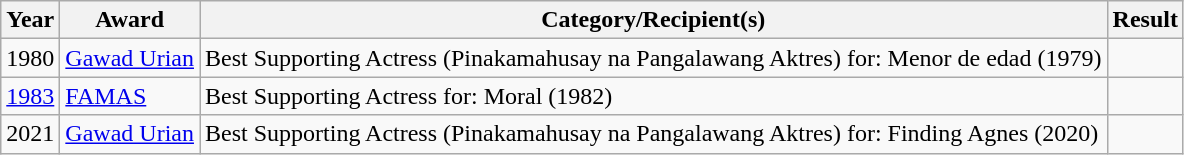<table class="wikitable">
<tr>
<th>Year</th>
<th>Award</th>
<th>Category/Recipient(s)</th>
<th>Result</th>
</tr>
<tr>
<td>1980</td>
<td><a href='#'>Gawad Urian</a></td>
<td>Best Supporting Actress (Pinakamahusay na Pangalawang Aktres) for: Menor de edad (1979)</td>
<td></td>
</tr>
<tr>
<td><a href='#'>1983</a></td>
<td><a href='#'>FAMAS</a></td>
<td>Best Supporting Actress for: Moral (1982)</td>
<td></td>
</tr>
<tr>
<td>2021</td>
<td><a href='#'>Gawad Urian</a></td>
<td>Best Supporting Actress (Pinakamahusay na Pangalawang  Aktres) for: Finding Agnes (2020)</td>
<td></td>
</tr>
</table>
